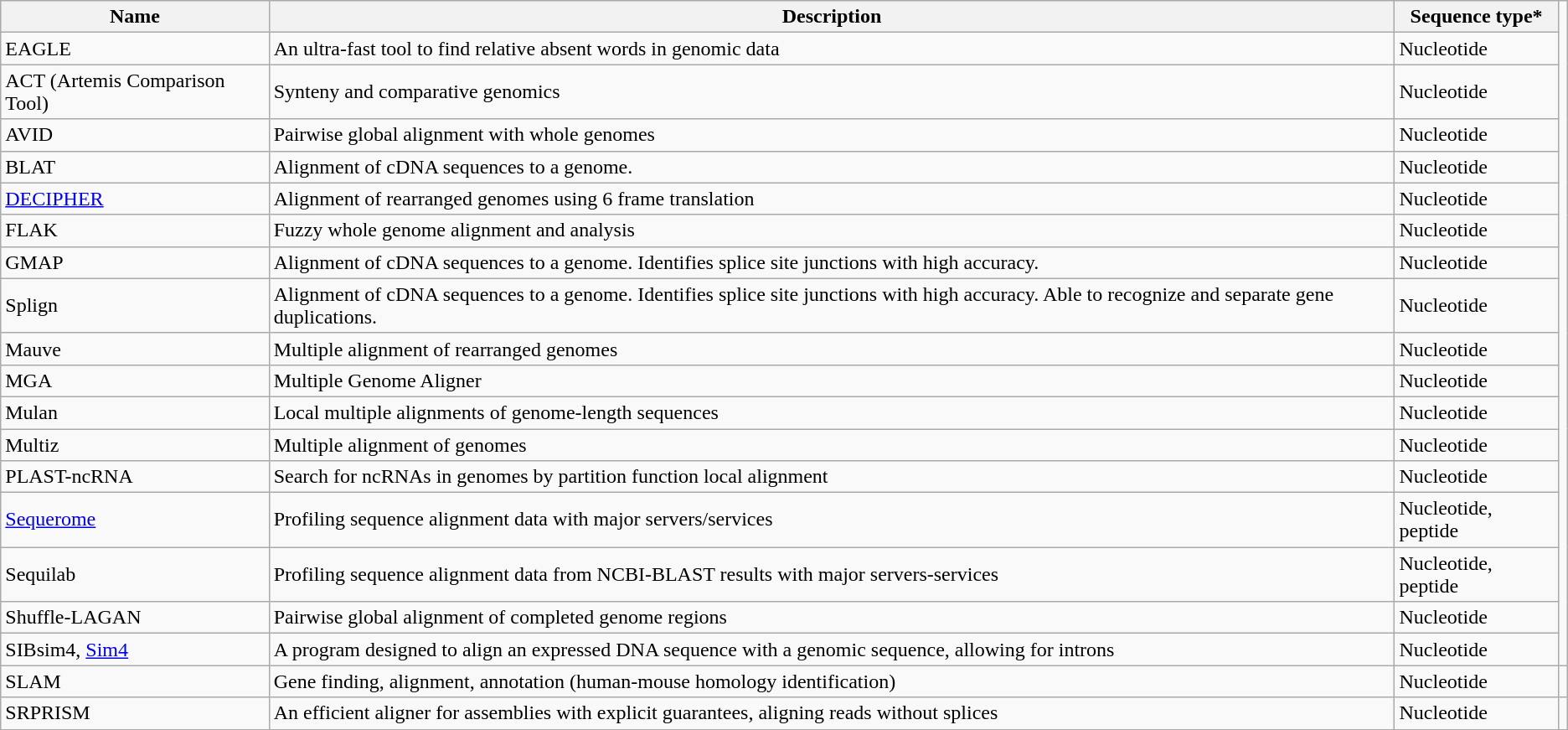<table class="wikitable sortable">
<tr>
<th>Name</th>
<th>Description</th>
<th>Sequence type*</th>
</tr>
<tr>
<td>EAGLE </td>
<td>An ultra-fast tool to find relative absent words in genomic data</td>
<td>Nucleotide</td>
</tr>
<tr>
<td>ACT (Artemis Comparison Tool)</td>
<td>Synteny and comparative genomics</td>
<td>Nucleotide</td>
</tr>
<tr>
<td>AVID</td>
<td>Pairwise global alignment with whole genomes</td>
<td>Nucleotide</td>
</tr>
<tr>
<td>BLAT</td>
<td>Alignment of cDNA sequences to a genome.</td>
<td>Nucleotide</td>
</tr>
<tr>
<td><a href='#'>DECIPHER</a></td>
<td>Alignment of rearranged genomes using 6 frame translation</td>
<td>Nucleotide</td>
</tr>
<tr>
<td>FLAK</td>
<td>Fuzzy whole genome alignment and analysis</td>
<td>Nucleotide</td>
</tr>
<tr>
<td>GMAP</td>
<td>Alignment of cDNA sequences to a genome.  Identifies splice site junctions with high accuracy.</td>
<td>Nucleotide</td>
</tr>
<tr>
<td>Splign</td>
<td>Alignment of cDNA sequences to a genome.  Identifies splice site junctions with high accuracy. Able to recognize and separate gene duplications.</td>
<td>Nucleotide</td>
</tr>
<tr>
<td>Mauve</td>
<td>Multiple alignment of rearranged genomes</td>
<td>Nucleotide</td>
</tr>
<tr>
<td>MGA</td>
<td>Multiple Genome Aligner</td>
<td>Nucleotide</td>
</tr>
<tr>
<td>Mulan</td>
<td>Local multiple alignments of genome-length sequences</td>
<td>Nucleotide</td>
</tr>
<tr>
<td>Multiz</td>
<td>Multiple alignment of genomes</td>
<td>Nucleotide</td>
</tr>
<tr>
<td>PLAST-ncRNA</td>
<td>Search for ncRNAs in genomes by partition function local alignment</td>
<td>Nucleotide</td>
</tr>
<tr>
<td><a href='#'>Sequerome</a></td>
<td>Profiling sequence alignment data with major servers/services</td>
<td>Nucleotide, peptide</td>
</tr>
<tr>
<td>Sequilab</td>
<td>Profiling sequence alignment data from NCBI-BLAST results with major servers-services</td>
<td>Nucleotide, peptide</td>
</tr>
<tr>
<td>Shuffle-LAGAN</td>
<td>Pairwise global alignment of completed genome regions</td>
<td>Nucleotide</td>
</tr>
<tr>
<td>SIBsim4, <a href='#'>Sim4</a></td>
<td>A program designed to align an expressed DNA sequence with a genomic sequence, allowing for introns</td>
<td>Nucleotide</td>
</tr>
<tr>
<td>SLAM</td>
<td>Gene finding, alignment, annotation (human-mouse homology identification)</td>
<td>Nucleotide</td>
<td></td>
</tr>
<tr>
<td>SRPRISM</td>
<td>An efficient aligner for assemblies with explicit guarantees, aligning reads without splices</td>
<td>Nucleotide</td>
</tr>
</table>
